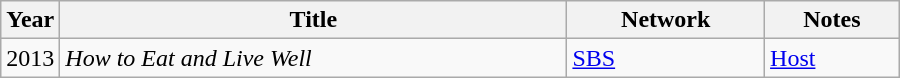<table class="wikitable plainrowheaders" style="width:600px">
<tr>
<th width=10>Year</th>
<th>Title</th>
<th>Network</th>
<th>Notes</th>
</tr>
<tr>
<td>2013</td>
<td><em>How to Eat and Live Well</em></td>
<td><a href='#'>SBS</a></td>
<td><a href='#'>Host</a></td>
</tr>
</table>
